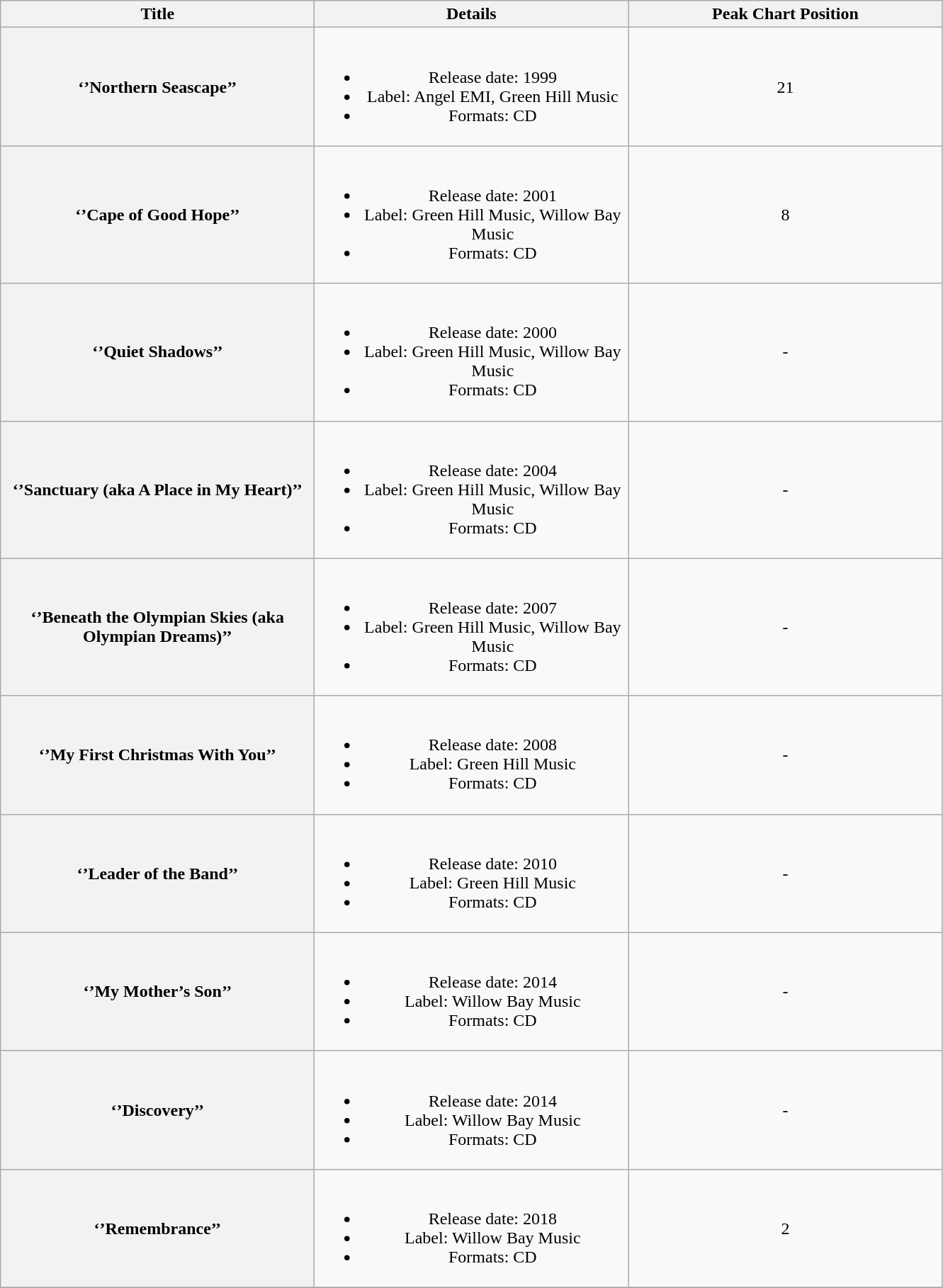<table class="wikitable plainrowheaders" style="text-align:center;">
<tr>
<th style="width:18em;">Title</th>
<th style="width:18em;">Details</th>
<th style="width:18em;">Peak Chart Position</th>
</tr>
<tr>
<th scope="row">‘’Northern Seascape’’</th>
<td><br><ul><li>Release date: 1999</li><li>Label: Angel EMI, Green Hill Music</li><li>Formats: CD</li></ul></td>
<td>21</td>
</tr>
<tr>
<th scope="row">‘’Cape of Good Hope’’</th>
<td><br><ul><li>Release date: 2001</li><li>Label: Green Hill Music, Willow Bay Music</li><li>Formats: CD</li></ul></td>
<td>8</td>
</tr>
<tr>
<th scope="row">‘’Quiet Shadows’’</th>
<td><br><ul><li>Release date: 2000</li><li>Label: Green Hill Music, Willow Bay Music</li><li>Formats: CD</li></ul></td>
<td>-</td>
</tr>
<tr>
<th scope="row">‘’Sanctuary (aka A Place in My Heart)’’</th>
<td><br><ul><li>Release date: 2004</li><li>Label: Green Hill Music, Willow Bay Music</li><li>Formats: CD</li></ul></td>
<td>-</td>
</tr>
<tr>
<th scope="row">‘’Beneath the Olympian Skies (aka Olympian Dreams)’’</th>
<td><br><ul><li>Release date: 2007</li><li>Label: Green Hill Music, Willow Bay Music</li><li>Formats: CD</li></ul></td>
<td>-</td>
</tr>
<tr>
<th scope="row">‘’My First Christmas With You’’</th>
<td><br><ul><li>Release date: 2008</li><li>Label: Green Hill Music</li><li>Formats: CD</li></ul></td>
<td>-</td>
</tr>
<tr>
<th scope="row">‘’Leader of the Band’’</th>
<td><br><ul><li>Release date: 2010</li><li>Label: Green Hill Music</li><li>Formats: CD</li></ul></td>
<td>-</td>
</tr>
<tr>
<th scope="row">‘’My Mother’s Son’’</th>
<td><br><ul><li>Release date: 2014</li><li>Label: Willow Bay Music</li><li>Formats: CD</li></ul></td>
<td>-</td>
</tr>
<tr>
<th scope="row">‘’Discovery’’</th>
<td><br><ul><li>Release date: 2014</li><li>Label: Willow Bay Music</li><li>Formats: CD</li></ul></td>
<td>-</td>
</tr>
<tr>
<th scope="row">‘’Remembrance’’</th>
<td><br><ul><li>Release date: 2018</li><li>Label: Willow Bay Music</li><li>Formats: CD</li></ul></td>
<td>2</td>
</tr>
<tr>
</tr>
</table>
